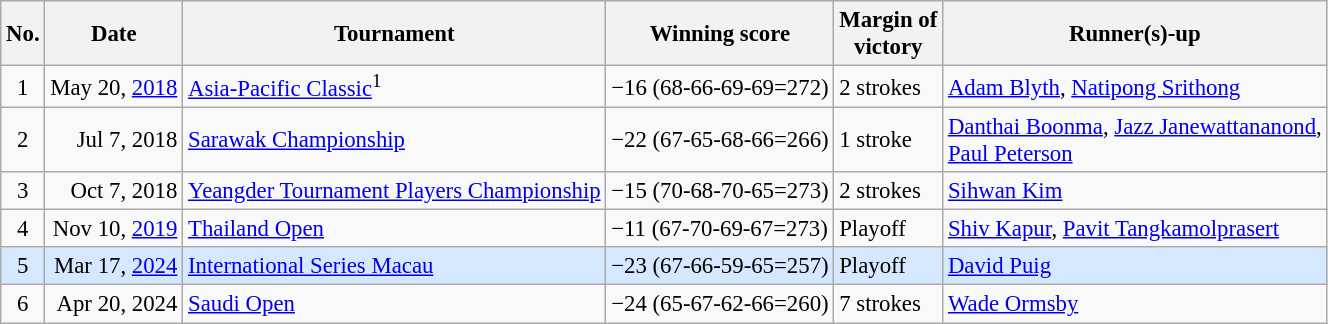<table class="wikitable" style="font-size:95%;">
<tr>
<th>No.</th>
<th>Date</th>
<th>Tournament</th>
<th>Winning score</th>
<th>Margin of<br>victory</th>
<th>Runner(s)-up</th>
</tr>
<tr>
<td align=center>1</td>
<td align=right>May 20, <a href='#'>2018</a></td>
<td><a href='#'>Asia-Pacific Classic</a><sup>1</sup></td>
<td>−16 (68-66-69-69=272)</td>
<td>2 strokes</td>
<td> <a href='#'>Adam Blyth</a>,  <a href='#'>Natipong Srithong</a></td>
</tr>
<tr>
<td align=center>2</td>
<td align=right>Jul 7, 2018</td>
<td><a href='#'>Sarawak Championship</a></td>
<td>−22 (67-65-68-66=266)</td>
<td>1 stroke</td>
<td> <a href='#'>Danthai Boonma</a>,  <a href='#'>Jazz Janewattananond</a>,<br> <a href='#'>Paul Peterson</a></td>
</tr>
<tr>
<td align=center>3</td>
<td align=right>Oct 7, 2018</td>
<td><a href='#'>Yeangder Tournament Players Championship</a></td>
<td>−15 (70-68-70-65=273)</td>
<td>2 strokes</td>
<td> <a href='#'>Sihwan Kim</a></td>
</tr>
<tr>
<td align=center>4</td>
<td align=right>Nov 10, <a href='#'>2019</a></td>
<td><a href='#'>Thailand Open</a></td>
<td>−11 (67-70-69-67=273)</td>
<td>Playoff</td>
<td> <a href='#'>Shiv Kapur</a>,  <a href='#'>Pavit Tangkamolprasert</a></td>
</tr>
<tr style="background:#D6E8FF;">
<td align=center>5</td>
<td align=right>Mar 17, <a href='#'>2024</a></td>
<td><a href='#'>International Series Macau</a></td>
<td>−23 (67-66-59-65=257)</td>
<td>Playoff</td>
<td> <a href='#'>David Puig</a></td>
</tr>
<tr>
<td align=center>6</td>
<td align=right>Apr 20, 2024</td>
<td><a href='#'>Saudi Open</a></td>
<td>−24 (65-67-62-66=260)</td>
<td>7 strokes</td>
<td> <a href='#'>Wade Ormsby</a></td>
</tr>
</table>
